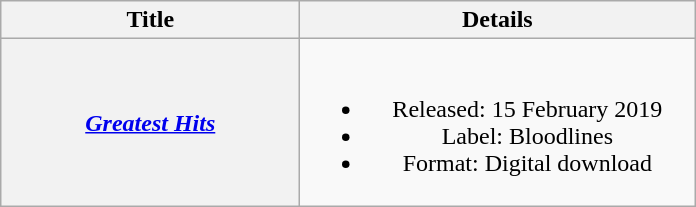<table class="wikitable plainrowheaders" style="text-align:center;" border="1">
<tr>
<th scope="col" style="width:12em;">Title</th>
<th scope="col" style="width:16em;">Details</th>
</tr>
<tr>
<th scope="row"><em><a href='#'>Greatest Hits</a></em></th>
<td><br><ul><li>Released: 15 February 2019</li><li>Label: Bloodlines</li><li>Format: Digital download</li></ul></td>
</tr>
</table>
